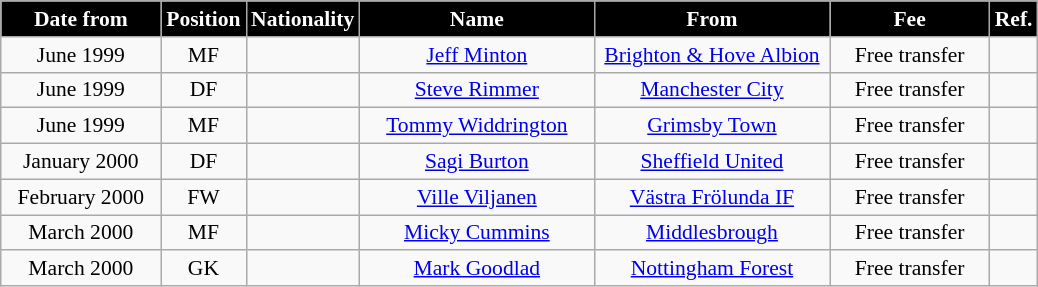<table class="wikitable" style="text-align:center; font-size:90%; ">
<tr>
<th style="background:#000000; color:white; width:100px;">Date from</th>
<th style="background:#000000; color:white; width:50px;">Position</th>
<th style="background:#000000; color:white; width:50px;">Nationality</th>
<th style="background:#000000; color:white; width:150px;">Name</th>
<th style="background:#000000; color:white; width:150px;">From</th>
<th style="background:#000000; color:white; width:100px;">Fee</th>
<th style="background:#000000; color:white; width:25px;">Ref.</th>
</tr>
<tr>
<td>June 1999</td>
<td>MF</td>
<td></td>
<td><a href='#'>Jeff Minton</a></td>
<td><a href='#'>Brighton & Hove Albion</a></td>
<td>Free transfer</td>
<td></td>
</tr>
<tr>
<td>June 1999</td>
<td>DF</td>
<td></td>
<td><a href='#'>Steve Rimmer</a></td>
<td><a href='#'>Manchester City</a></td>
<td>Free transfer</td>
<td></td>
</tr>
<tr>
<td>June 1999</td>
<td>MF</td>
<td></td>
<td><a href='#'>Tommy Widdrington</a></td>
<td><a href='#'>Grimsby Town</a></td>
<td>Free transfer</td>
<td></td>
</tr>
<tr>
<td>January 2000</td>
<td>DF</td>
<td></td>
<td><a href='#'>Sagi Burton</a></td>
<td><a href='#'>Sheffield United</a></td>
<td>Free transfer</td>
<td></td>
</tr>
<tr>
<td>February 2000</td>
<td>FW</td>
<td></td>
<td><a href='#'>Ville Viljanen</a></td>
<td> <a href='#'>Västra Frölunda IF</a></td>
<td>Free transfer</td>
<td></td>
</tr>
<tr>
<td>March 2000</td>
<td>MF</td>
<td></td>
<td><a href='#'>Micky Cummins</a></td>
<td><a href='#'>Middlesbrough</a></td>
<td>Free transfer</td>
<td></td>
</tr>
<tr>
<td>March 2000</td>
<td>GK</td>
<td></td>
<td><a href='#'>Mark Goodlad</a></td>
<td><a href='#'>Nottingham Forest</a></td>
<td>Free transfer</td>
<td></td>
</tr>
</table>
